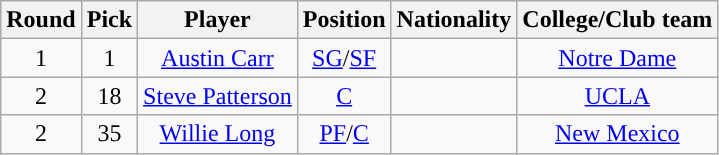<table class="wikitable sortable sortable">
<tr>
<th>Round</th>
<th>Pick</th>
<th>Player</th>
<th>Position</th>
<th>Nationality</th>
<th>College/Club team</th>
</tr>
<tr style="text-align: center">
<td>1</td>
<td>1</td>
<td><a href='#'>Austin Carr</a></td>
<td><a href='#'>SG</a>/<a href='#'>SF</a></td>
<td></td>
<td><a href='#'>Notre Dame</a></td>
</tr>
<tr style="text-align: center">
<td>2</td>
<td>18</td>
<td><a href='#'>Steve Patterson</a></td>
<td><a href='#'>C</a></td>
<td></td>
<td><a href='#'>UCLA</a></td>
</tr>
<tr style="text-align: center">
<td>2</td>
<td>35</td>
<td><a href='#'>Willie Long</a></td>
<td><a href='#'>PF</a>/<a href='#'>C</a></td>
<td></td>
<td><a href='#'>New Mexico</a></td>
</tr>
</table>
